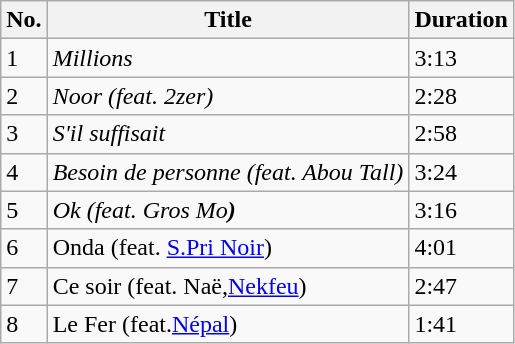<table class="wikitable">
<tr>
<th>No.</th>
<th>Title</th>
<th>Duration</th>
</tr>
<tr>
<td>1</td>
<td><em>Millions</em></td>
<td>3:13</td>
</tr>
<tr>
<td>2</td>
<td><em>Noor (feat. 2zer)</em></td>
<td>2:28</td>
</tr>
<tr>
<td>3</td>
<td><em>S'il suffisait</em></td>
<td>2:58</td>
</tr>
<tr>
<td>4</td>
<td><em>Besoin de personne (feat. Abou Tall)</em></td>
<td>3:24</td>
</tr>
<tr>
<td>5</td>
<td><em>Ok (feat. Gros Mo<strong>)<strong><em></td>
<td>3:16</td>
</tr>
<tr>
<td>6</td>
<td></em>Onda (feat. <a href='#'>S.Pri Noir</a>)<em></td>
<td>4:01</td>
</tr>
<tr>
<td>7</td>
<td></em>Ce soir (feat. Naë,<a href='#'>Nekfeu</a>)<em></td>
<td>2:47</td>
</tr>
<tr>
<td>8</td>
<td></em>Le Fer (feat.<a href='#'>Népal</a>)<em></td>
<td>1:41</td>
</tr>
</table>
